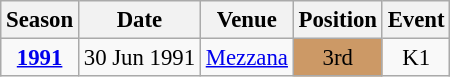<table class="wikitable" style="text-align:center; font-size:95%;">
<tr>
<th>Season</th>
<th>Date</th>
<th>Venue</th>
<th>Position</th>
<th>Event</th>
</tr>
<tr>
<td><strong><a href='#'>1991</a></strong></td>
<td align=right>30 Jun 1991</td>
<td align=left><a href='#'>Mezzana</a></td>
<td bgcolor=cc9966>3rd</td>
<td>K1</td>
</tr>
</table>
